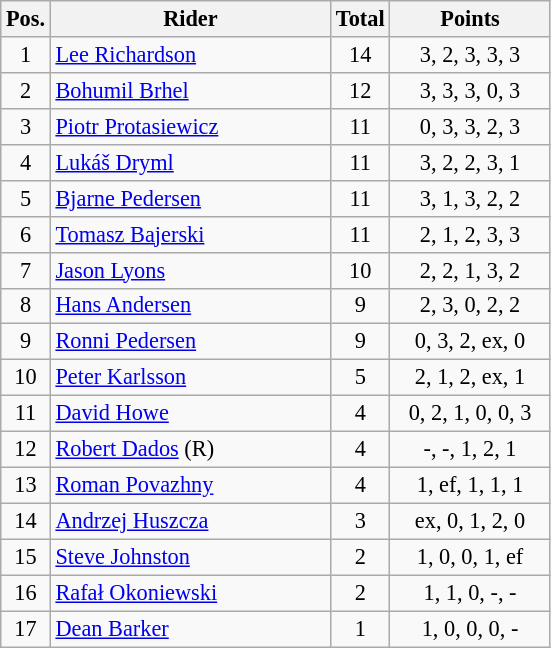<table class=wikitable style="font-size:93%; text-align:center;">
<tr>
<th width=25px>Pos.</th>
<th width=180px>Rider</th>
<th width=20px>Total</th>
<th width=100px>Points</th>
</tr>
<tr>
<td>1</td>
<td style="text-align:left;"> <a href='#'>Lee Richardson</a></td>
<td>14</td>
<td>3, 2, 3, 3, 3</td>
</tr>
<tr>
<td>2</td>
<td style="text-align:left;"> <a href='#'>Bohumil Brhel</a></td>
<td>12</td>
<td>3, 3, 3, 0, 3</td>
</tr>
<tr>
<td>3</td>
<td style="text-align:left;"> <a href='#'>Piotr Protasiewicz</a></td>
<td>11</td>
<td>0, 3, 3, 2, 3</td>
</tr>
<tr>
<td>4</td>
<td style="text-align:left;"> <a href='#'>Lukáš Dryml</a></td>
<td>11</td>
<td>3, 2, 2, 3,	1</td>
</tr>
<tr>
<td>5</td>
<td style="text-align:left;"> <a href='#'>Bjarne Pedersen</a></td>
<td>11</td>
<td>3, 1, 3, 2, 2</td>
</tr>
<tr>
<td>6</td>
<td style="text-align:left;"> <a href='#'>Tomasz Bajerski</a></td>
<td>11</td>
<td>2, 1, 2, 3, 3</td>
</tr>
<tr>
<td>7</td>
<td style="text-align:left;"> <a href='#'>Jason Lyons</a></td>
<td>10</td>
<td>2, 2, 1, 3, 2</td>
</tr>
<tr>
<td>8</td>
<td style="text-align:left;"> <a href='#'>Hans Andersen</a></td>
<td>9</td>
<td>2, 3, 0, 2, 2</td>
</tr>
<tr>
<td>9</td>
<td style="text-align:left;"> <a href='#'>Ronni Pedersen</a></td>
<td>9</td>
<td>0, 3, 2, ex, 0</td>
</tr>
<tr>
<td>10</td>
<td style="text-align:left;"> <a href='#'>Peter Karlsson</a></td>
<td>5</td>
<td>2, 1, 2, ex, 1</td>
</tr>
<tr>
<td>11</td>
<td style="text-align:left;"> <a href='#'>David Howe</a></td>
<td>4</td>
<td>0, 2, 1, 0, 0, 3</td>
</tr>
<tr>
<td>12</td>
<td style="text-align:left;"> <a href='#'>Robert Dados</a> (R)</td>
<td>4</td>
<td>-, -, 1, 2, 1</td>
</tr>
<tr>
<td>13</td>
<td style="text-align:left;"> <a href='#'>Roman Povazhny</a></td>
<td>4</td>
<td>1, ef, 1, 1, 1</td>
</tr>
<tr>
<td>14</td>
<td style="text-align:left;"> <a href='#'>Andrzej Huszcza</a></td>
<td>3</td>
<td>ex, 0, 1, 2, 0</td>
</tr>
<tr>
<td>15</td>
<td style="text-align:left;"> <a href='#'>Steve Johnston</a></td>
<td>2</td>
<td>1, 0, 0, 1, ef</td>
</tr>
<tr>
<td>16</td>
<td style="text-align:left;"> <a href='#'>Rafał Okoniewski</a></td>
<td>2</td>
<td>1, 1, 0, -, -</td>
</tr>
<tr>
<td>17</td>
<td style="text-align:left;"> <a href='#'>Dean Barker</a></td>
<td>1</td>
<td>1, 0, 0, 0, -</td>
</tr>
</table>
